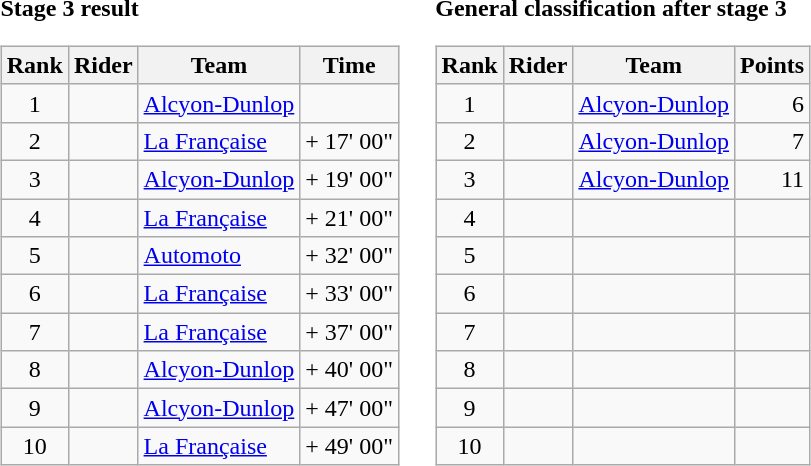<table>
<tr>
<td><strong>Stage 3 result</strong><br><table class="wikitable">
<tr>
<th scope="col">Rank</th>
<th scope="col">Rider</th>
<th scope="col">Team</th>
<th scope="col">Time</th>
</tr>
<tr>
<td style="text-align:center;">1</td>
<td></td>
<td><a href='#'>Alcyon-Dunlop</a></td>
<td style="text-align:right;"></td>
</tr>
<tr>
<td style="text-align:center;">2</td>
<td></td>
<td><a href='#'>La Française</a></td>
<td style="text-align:right;">+ 17' 00"</td>
</tr>
<tr>
<td style="text-align:center;">3</td>
<td></td>
<td><a href='#'>Alcyon-Dunlop</a></td>
<td style="text-align:right;">+ 19' 00"</td>
</tr>
<tr>
<td style="text-align:center;">4</td>
<td></td>
<td><a href='#'>La Française</a></td>
<td style="text-align:right;">+ 21' 00"</td>
</tr>
<tr>
<td style="text-align:center;">5</td>
<td></td>
<td><a href='#'>Automoto</a></td>
<td style="text-align:right;">+ 32' 00"</td>
</tr>
<tr>
<td style="text-align:center;">6</td>
<td></td>
<td><a href='#'>La Française</a></td>
<td style="text-align:right;">+ 33' 00"</td>
</tr>
<tr>
<td style="text-align:center;">7</td>
<td></td>
<td><a href='#'>La Française</a></td>
<td style="text-align:right;">+ 37' 00"</td>
</tr>
<tr>
<td style="text-align:center;">8</td>
<td></td>
<td><a href='#'>Alcyon-Dunlop</a></td>
<td style="text-align:right;">+ 40' 00"</td>
</tr>
<tr>
<td style="text-align:center;">9</td>
<td></td>
<td><a href='#'>Alcyon-Dunlop</a></td>
<td style="text-align:right;">+ 47' 00"</td>
</tr>
<tr>
<td style="text-align:center;">10</td>
<td></td>
<td><a href='#'>La Française</a></td>
<td style="text-align:right;">+ 49' 00"</td>
</tr>
</table>
</td>
<td></td>
<td><strong>General classification after stage 3</strong><br><table class="wikitable">
<tr>
<th scope="col">Rank</th>
<th scope="col">Rider</th>
<th scope="col">Team</th>
<th scope="col">Points</th>
</tr>
<tr>
<td style="text-align:center;">1</td>
<td></td>
<td><a href='#'>Alcyon-Dunlop</a></td>
<td style="text-align:right;">6</td>
</tr>
<tr>
<td style="text-align:center;">2</td>
<td></td>
<td><a href='#'>Alcyon-Dunlop</a></td>
<td style="text-align:right;">7</td>
</tr>
<tr>
<td style="text-align:center;">3</td>
<td></td>
<td><a href='#'>Alcyon-Dunlop</a></td>
<td style="text-align:right;">11</td>
</tr>
<tr>
<td style="text-align:center;">4</td>
<td></td>
<td></td>
<td></td>
</tr>
<tr>
<td style="text-align:center;">5</td>
<td></td>
<td></td>
<td></td>
</tr>
<tr>
<td style="text-align:center;">6</td>
<td></td>
<td></td>
<td></td>
</tr>
<tr>
<td style="text-align:center;">7</td>
<td></td>
<td></td>
<td></td>
</tr>
<tr>
<td style="text-align:center;">8</td>
<td></td>
<td></td>
<td></td>
</tr>
<tr>
<td style="text-align:center;">9</td>
<td></td>
<td></td>
<td></td>
</tr>
<tr>
<td style="text-align:center;">10</td>
<td></td>
<td></td>
<td></td>
</tr>
</table>
</td>
</tr>
</table>
